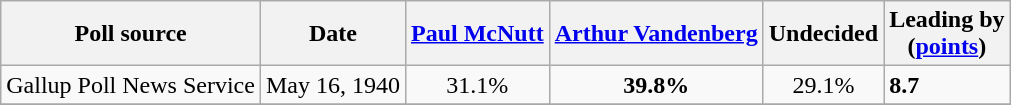<table class="wikitable sortable collapsible collapsed">
<tr>
<th>Poll source</th>
<th>Date</th>
<th><a href='#'>Paul McNutt</a><br><small></small></th>
<th><a href='#'>Arthur Vandenberg</a><br><small></small></th>
<th>Undecided</th>
<th>Leading by<br>(<a href='#'>points</a>)</th>
</tr>
<tr>
<td>Gallup Poll News Service</td>
<td>May 16, 1940</td>
<td align="center">31.1%</td>
<td align="center" ><strong>39.8%</strong></td>
<td align="center">29.1%</td>
<td><strong>8.7</strong></td>
</tr>
<tr>
</tr>
</table>
